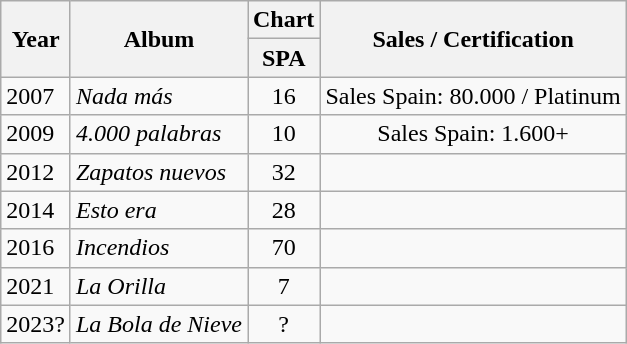<table class="wikitable">
<tr>
<th rowspan="2">Year</th>
<th rowspan="2">Album</th>
<th colspan="1">Chart</th>
<th rowspan="2">Sales / Certification</th>
</tr>
<tr>
<th width="20">SPA</th>
</tr>
<tr>
<td>2007</td>
<td><em>Nada más</em></td>
<td align="center">16</td>
<td align="center">Sales Spain: 80.000 / Platinum</td>
</tr>
<tr>
<td>2009</td>
<td><em>4.000 palabras</em></td>
<td align="center">10</td>
<td align="center">Sales Spain: 1.600+</td>
</tr>
<tr>
<td>2012</td>
<td><em>Zapatos nuevos</em></td>
<td align="center">32</td>
<td align="center"></td>
</tr>
<tr>
<td>2014</td>
<td><em>Esto era</em></td>
<td align="center">28</td>
<td align="center"></td>
</tr>
<tr>
<td>2016</td>
<td><em>Incendios</em></td>
<td align="center">70</td>
<td align="center"></td>
</tr>
<tr>
<td>2021</td>
<td><em>La Orilla</em></td>
<td align="center">7</td>
<td align="center"></td>
</tr>
<tr>
<td>2023?</td>
<td><em>La Bola de Nieve</em></td>
<td align="center">?</td>
<td align="center"></td>
</tr>
</table>
